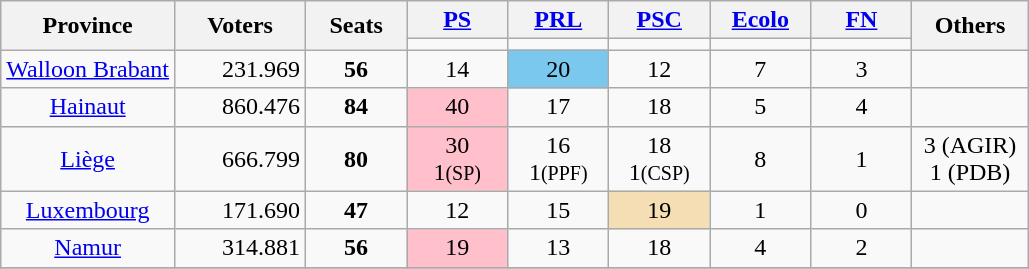<table class="wikitable" style="text-align:center;">
<tr>
<th rowspan="2">Province</th>
<th style="width:80px;" rowspan="2">Voters</th>
<th style="width:60px;" rowspan="2">Seats</th>
<th style="width:60px;"><a href='#'>PS</a></th>
<th style="width:60px;"><a href='#'>PRL</a></th>
<th style="width:60px;"><a href='#'>PSC</a></th>
<th style="width:60px;"><a href='#'>Ecolo</a></th>
<th style="width:60px;"><a href='#'>FN</a></th>
<th style="width:70px;" rowspan="2">Others</th>
</tr>
<tr>
<td></td>
<td></td>
<td></td>
<td></td>
<td></td>
</tr>
<tr>
<td><a href='#'>Walloon Brabant</a></td>
<td style="text-align:right;">231.969</td>
<td><strong>56</strong></td>
<td>14</td>
<td style="background-color:#7BC8EE;">20</td>
<td>12</td>
<td>7</td>
<td>3</td>
<td></td>
</tr>
<tr>
<td><a href='#'>Hainaut</a></td>
<td style="text-align:right;">860.476</td>
<td><strong>84</strong></td>
<td style="background-color:#FFC0CB;">40</td>
<td>17</td>
<td>18</td>
<td>5</td>
<td>4</td>
<td></td>
</tr>
<tr>
<td><a href='#'>Liège</a></td>
<td style="text-align:right;">666.799</td>
<td><strong>80</strong></td>
<td style="background-color:#FFC0CB;">30<br>1<small>(SP)</small></td>
<td>16<br>1<small>(PPF)</small></td>
<td>18<br>1<small>(CSP)</small></td>
<td>8</td>
<td>1</td>
<td>3 (AGIR)<br>1 (PDB)</td>
</tr>
<tr>
<td><a href='#'>Luxembourg</a></td>
<td style="text-align:right;">171.690</td>
<td><strong>47</strong></td>
<td>12</td>
<td>15</td>
<td style="background-color:#F5DEB3;">19</td>
<td>1</td>
<td>0</td>
<td></td>
</tr>
<tr>
<td><a href='#'>Namur</a></td>
<td style="text-align:right;">314.881</td>
<td><strong>56</strong></td>
<td style="background-color:#FFC0CB;">19</td>
<td>13</td>
<td>18</td>
<td>4</td>
<td>2</td>
<td></td>
</tr>
<tr>
</tr>
</table>
